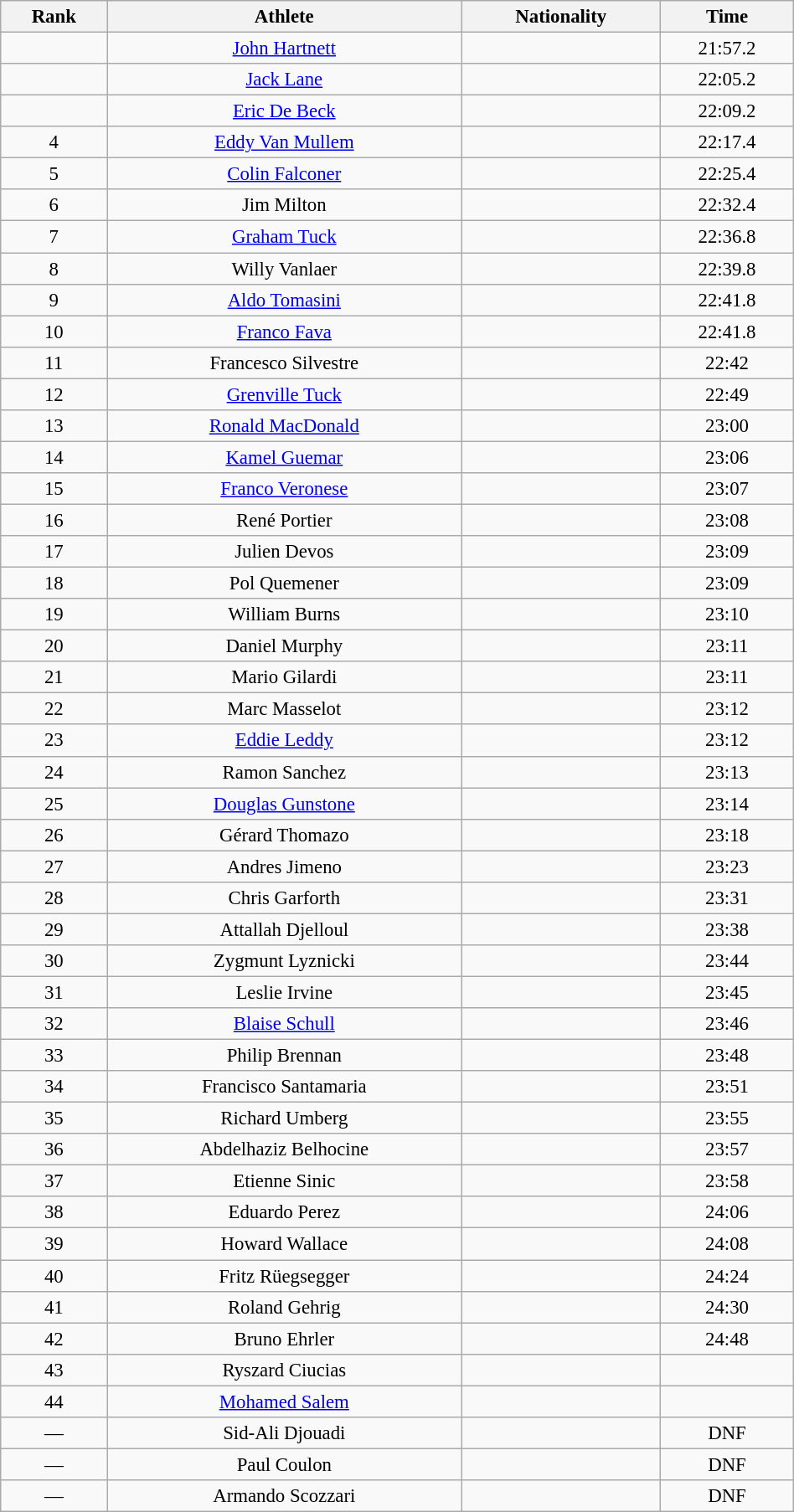<table class="wikitable sortable" style=" text-align:center; font-size:95%;" width="50%">
<tr>
<th>Rank</th>
<th>Athlete</th>
<th>Nationality</th>
<th>Time</th>
</tr>
<tr>
<td align=center></td>
<td><a href='#'>John Hartnett</a></td>
<td></td>
<td>21:57.2</td>
</tr>
<tr>
<td align=center></td>
<td><a href='#'>Jack Lane</a></td>
<td></td>
<td>22:05.2</td>
</tr>
<tr>
<td align=center></td>
<td><a href='#'>Eric De Beck</a></td>
<td></td>
<td>22:09.2</td>
</tr>
<tr>
<td align=center>4</td>
<td><a href='#'>Eddy Van Mullem</a></td>
<td></td>
<td>22:17.4</td>
</tr>
<tr>
<td align=center>5</td>
<td><a href='#'>Colin Falconer</a></td>
<td></td>
<td>22:25.4</td>
</tr>
<tr>
<td align=center>6</td>
<td>Jim Milton</td>
<td></td>
<td>22:32.4</td>
</tr>
<tr>
<td align=center>7</td>
<td><a href='#'>Graham Tuck</a></td>
<td></td>
<td>22:36.8</td>
</tr>
<tr>
<td align=center>8</td>
<td>Willy Vanlaer</td>
<td></td>
<td>22:39.8</td>
</tr>
<tr>
<td align=center>9</td>
<td><a href='#'>Aldo Tomasini</a></td>
<td></td>
<td>22:41.8</td>
</tr>
<tr>
<td align=center>10</td>
<td><a href='#'>Franco Fava</a></td>
<td></td>
<td>22:41.8</td>
</tr>
<tr>
<td align=center>11</td>
<td>Francesco Silvestre</td>
<td></td>
<td>22:42</td>
</tr>
<tr>
<td align=center>12</td>
<td><a href='#'>Grenville Tuck</a></td>
<td></td>
<td>22:49</td>
</tr>
<tr>
<td align=center>13</td>
<td><a href='#'>Ronald MacDonald</a></td>
<td></td>
<td>23:00</td>
</tr>
<tr>
<td align=center>14</td>
<td><a href='#'>Kamel Guemar</a></td>
<td></td>
<td>23:06</td>
</tr>
<tr>
<td align=center>15</td>
<td><a href='#'>Franco Veronese</a></td>
<td></td>
<td>23:07</td>
</tr>
<tr>
<td align=center>16</td>
<td>René Portier</td>
<td></td>
<td>23:08</td>
</tr>
<tr>
<td align=center>17</td>
<td>Julien Devos</td>
<td></td>
<td>23:09</td>
</tr>
<tr>
<td align=center>18</td>
<td>Pol Quemener</td>
<td></td>
<td>23:09</td>
</tr>
<tr>
<td align=center>19</td>
<td>William Burns</td>
<td></td>
<td>23:10</td>
</tr>
<tr>
<td align=center>20</td>
<td>Daniel Murphy</td>
<td></td>
<td>23:11</td>
</tr>
<tr>
<td align=center>21</td>
<td>Mario Gilardi</td>
<td></td>
<td>23:11</td>
</tr>
<tr>
<td align=center>22</td>
<td>Marc Masselot</td>
<td></td>
<td>23:12</td>
</tr>
<tr>
<td align=center>23</td>
<td><a href='#'>Eddie Leddy</a></td>
<td></td>
<td>23:12</td>
</tr>
<tr>
<td align=center>24</td>
<td>Ramon Sanchez</td>
<td></td>
<td>23:13</td>
</tr>
<tr>
<td align=center>25</td>
<td><a href='#'>Douglas Gunstone</a></td>
<td></td>
<td>23:14</td>
</tr>
<tr>
<td align=center>26</td>
<td>Gérard Thomazo</td>
<td></td>
<td>23:18</td>
</tr>
<tr>
<td align=center>27</td>
<td>Andres Jimeno</td>
<td></td>
<td>23:23</td>
</tr>
<tr>
<td align=center>28</td>
<td>Chris Garforth</td>
<td></td>
<td>23:31</td>
</tr>
<tr>
<td align=center>29</td>
<td>Attallah Djelloul</td>
<td></td>
<td>23:38</td>
</tr>
<tr>
<td align=center>30</td>
<td>Zygmunt Lyznicki</td>
<td></td>
<td>23:44</td>
</tr>
<tr>
<td align=center>31</td>
<td>Leslie Irvine</td>
<td></td>
<td>23:45</td>
</tr>
<tr>
<td align=center>32</td>
<td><a href='#'>Blaise Schull</a></td>
<td></td>
<td>23:46</td>
</tr>
<tr>
<td align=center>33</td>
<td>Philip Brennan</td>
<td></td>
<td>23:48</td>
</tr>
<tr>
<td align=center>34</td>
<td>Francisco Santamaria</td>
<td></td>
<td>23:51</td>
</tr>
<tr>
<td align=center>35</td>
<td>Richard Umberg</td>
<td></td>
<td>23:55</td>
</tr>
<tr>
<td align=center>36</td>
<td>Abdelhaziz Belhocine</td>
<td></td>
<td>23:57</td>
</tr>
<tr>
<td align=center>37</td>
<td>Etienne Sinic</td>
<td></td>
<td>23:58</td>
</tr>
<tr>
<td align=center>38</td>
<td>Eduardo Perez</td>
<td></td>
<td>24:06</td>
</tr>
<tr>
<td align=center>39</td>
<td>Howard Wallace</td>
<td></td>
<td>24:08</td>
</tr>
<tr>
<td align=center>40</td>
<td>Fritz Rüegsegger</td>
<td></td>
<td>24:24</td>
</tr>
<tr>
<td align=center>41</td>
<td>Roland Gehrig</td>
<td></td>
<td>24:30</td>
</tr>
<tr>
<td align=center>42</td>
<td>Bruno Ehrler</td>
<td></td>
<td>24:48</td>
</tr>
<tr>
<td align=center>43</td>
<td>Ryszard Ciucias</td>
<td></td>
<td></td>
</tr>
<tr>
<td align=center>44</td>
<td><a href='#'>Mohamed Salem</a></td>
<td></td>
<td></td>
</tr>
<tr>
<td align=center>—</td>
<td>Sid-Ali Djouadi</td>
<td></td>
<td>DNF</td>
</tr>
<tr>
<td align=center>—</td>
<td>Paul Coulon</td>
<td></td>
<td>DNF</td>
</tr>
<tr>
<td align=center>—</td>
<td>Armando Scozzari</td>
<td></td>
<td>DNF</td>
</tr>
</table>
